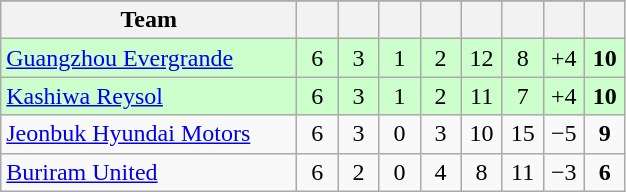<table class="wikitable" style="text-align: center;">
<tr>
</tr>
<tr>
<th width=190>Team</th>
<th width=20></th>
<th width=20></th>
<th width=20></th>
<th width=20></th>
<th width=20></th>
<th width=20></th>
<th width=20></th>
<th width=20></th>
</tr>
<tr bgcolor=#ccffcc>
<td align="left"> <a href='#'>Guangzhou Evergrande</a></td>
<td>6</td>
<td>3</td>
<td>1</td>
<td>2</td>
<td>12</td>
<td>8</td>
<td>+4</td>
<td><strong>10</strong></td>
</tr>
<tr bgcolor=#ccffcc>
<td align="left"> <a href='#'>Kashiwa Reysol</a></td>
<td>6</td>
<td>3</td>
<td>1</td>
<td>2</td>
<td>11</td>
<td>7</td>
<td>+4</td>
<td><strong>10</strong></td>
</tr>
<tr>
<td align="left"> <a href='#'>Jeonbuk Hyundai Motors</a></td>
<td>6</td>
<td>3</td>
<td>0</td>
<td>3</td>
<td>10</td>
<td>15</td>
<td>−5</td>
<td><strong>9</strong></td>
</tr>
<tr>
<td align="left"> <a href='#'>Buriram United</a></td>
<td>6</td>
<td>2</td>
<td>0</td>
<td>4</td>
<td>8</td>
<td>11</td>
<td>−3</td>
<td><strong>6</strong></td>
</tr>
</table>
